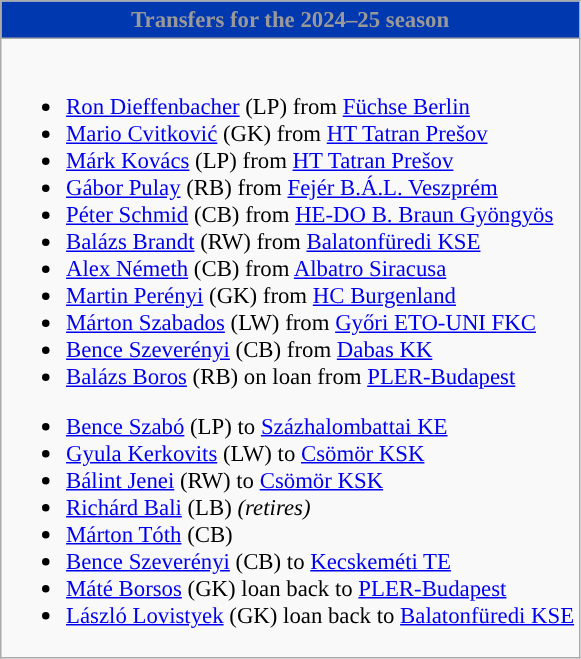<table class="wikitable collapsible collapsed" style="font-size:95%">
<tr>
<th style="color:#999999; background:#0038af"><strong>Transfers for the 2024–25 season</strong></th>
</tr>
<tr>
<td><br>
<ul><li> <a href='#'>Ron Dieffenbacher</a> (LP) from  <a href='#'>Füchse Berlin</a></li><li> <a href='#'>Mario Cvitković</a> (GK) from  <a href='#'>HT Tatran Prešov</a></li><li> <a href='#'>Márk Kovács</a> (LP) from  <a href='#'>HT Tatran Prešov</a></li><li> <a href='#'>Gábor Pulay</a> (RB) from  <a href='#'>Fejér B.Á.L. Veszprém</a></li><li> <a href='#'>Péter Schmid</a> (CB) from  <a href='#'>HE-DO B. Braun Gyöngyös</a></li><li> <a href='#'>Balázs Brandt</a> (RW) from  <a href='#'>Balatonfüredi KSE</a></li><li> <a href='#'>Alex Németh</a> (CB)  from  <a href='#'>Albatro Siracusa</a></li><li> <a href='#'>Martin Perényi</a> (GK) from  <a href='#'>HC Burgenland</a></li><li> <a href='#'>Márton Szabados</a> (LW) from  <a href='#'>Győri ETO-UNI FKC</a></li><li> <a href='#'>Bence Szeverényi</a> (CB) from  <a href='#'>Dabas KK</a></li><li> <a href='#'>Balázs Boros</a> (RB) on loan from  <a href='#'>PLER-Budapest</a></li></ul><ul><li> <a href='#'>Bence Szabó</a> (LP) to  <a href='#'>Százhalombattai KE</a></li><li> <a href='#'>Gyula Kerkovits</a> (LW) to  <a href='#'>Csömör KSK</a></li><li> <a href='#'>Bálint Jenei</a> (RW) to  <a href='#'>Csömör KSK</a></li><li> <a href='#'>Richárd Bali</a> (LB) <em>(retires)</em></li><li> <a href='#'>Márton Tóth</a> (CB)</li><li> <a href='#'>Bence Szeverényi</a> (CB) to  <a href='#'>Kecskeméti TE</a></li><li> <a href='#'>Máté Borsos</a> (GK) loan back to  <a href='#'>PLER-Budapest</a></li><li> <a href='#'>László Lovistyek</a> (GK) loan back to  <a href='#'>Balatonfüredi KSE</a></li></ul></td>
</tr>
</table>
